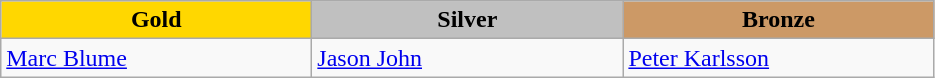<table class="wikitable" style="text-align:left">
<tr align="center">
<td width=200 bgcolor=gold><strong>Gold</strong></td>
<td width=200 bgcolor=silver><strong>Silver</strong></td>
<td width=200 bgcolor=CC9966><strong>Bronze</strong></td>
</tr>
<tr>
<td><a href='#'>Marc Blume</a><br><em></em></td>
<td><a href='#'>Jason John</a><br><em></em></td>
<td><a href='#'>Peter Karlsson</a><br><em></em></td>
</tr>
</table>
